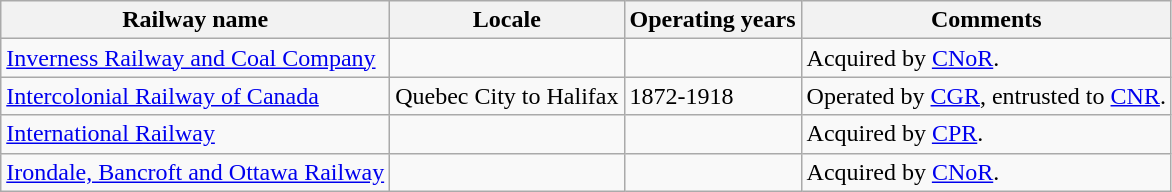<table class="wikitable">
<tr>
<th>Railway name</th>
<th>Locale</th>
<th>Operating years</th>
<th>Comments</th>
</tr>
<tr>
<td><a href='#'>Inverness Railway and Coal Company</a></td>
<td></td>
<td></td>
<td>Acquired by <a href='#'>CNoR</a>.</td>
</tr>
<tr>
<td><a href='#'>Intercolonial Railway of Canada</a></td>
<td>Quebec City to Halifax</td>
<td>1872-1918</td>
<td>Operated by <a href='#'>CGR</a>, entrusted to <a href='#'>CNR</a>.</td>
</tr>
<tr>
<td><a href='#'>International Railway</a></td>
<td></td>
<td></td>
<td>Acquired by <a href='#'>CPR</a>.</td>
</tr>
<tr>
<td><a href='#'>Irondale, Bancroft and Ottawa Railway</a></td>
<td></td>
<td></td>
<td>Acquired by <a href='#'>CNoR</a>.</td>
</tr>
</table>
